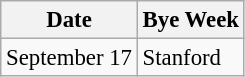<table class="wikitable" style="font-size:95%;">
<tr>
<th>Date</th>
<th colspan="1">Bye Week</th>
</tr>
<tr>
<td>September 17</td>
<td>Stanford</td>
</tr>
</table>
